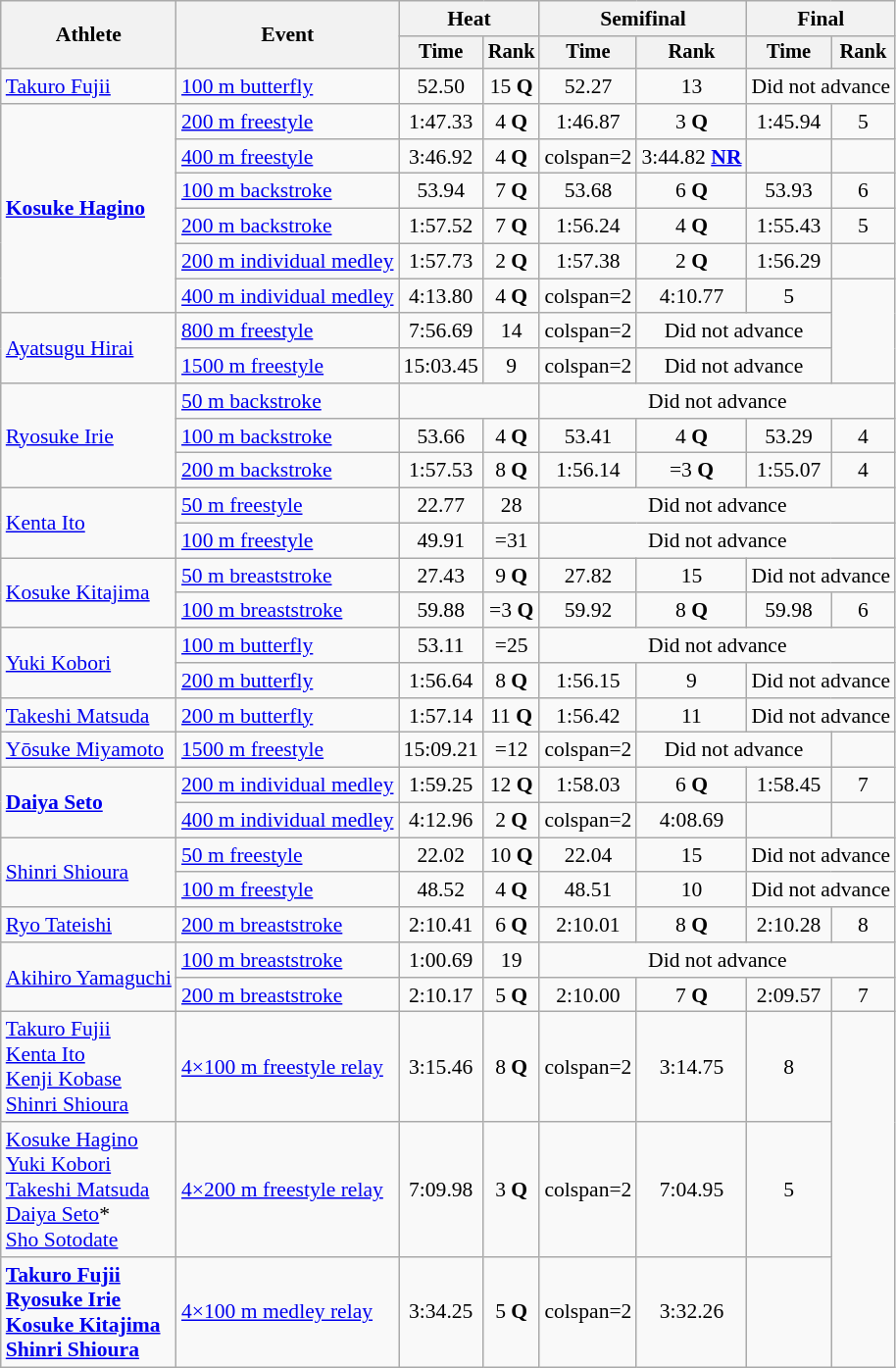<table class=wikitable style="font-size:90%">
<tr>
<th rowspan="2">Athlete</th>
<th rowspan="2">Event</th>
<th colspan="2">Heat</th>
<th colspan="2">Semifinal</th>
<th colspan="2">Final</th>
</tr>
<tr style="font-size:95%">
<th>Time</th>
<th>Rank</th>
<th>Time</th>
<th>Rank</th>
<th>Time</th>
<th>Rank</th>
</tr>
<tr align=center>
<td align=left><a href='#'>Takuro Fujii</a></td>
<td align=left><a href='#'>100 m butterfly</a></td>
<td>52.50</td>
<td>15 <strong>Q</strong></td>
<td>52.27</td>
<td>13</td>
<td colspan=2>Did not advance</td>
</tr>
<tr align=center>
<td align=left rowspan=6><strong><a href='#'>Kosuke Hagino</a></strong></td>
<td align=left><a href='#'>200 m freestyle</a></td>
<td>1:47.33</td>
<td>4 <strong>Q</strong></td>
<td>1:46.87</td>
<td>3 <strong>Q</strong></td>
<td>1:45.94</td>
<td>5</td>
</tr>
<tr align=center>
<td align=left><a href='#'>400 m freestyle</a></td>
<td>3:46.92</td>
<td>4 <strong>Q</strong></td>
<td>colspan=2 </td>
<td>3:44.82 <strong><a href='#'>NR</a></strong></td>
<td></td>
</tr>
<tr align=center>
<td align=left><a href='#'>100 m backstroke</a></td>
<td>53.94</td>
<td>7 <strong>Q</strong></td>
<td>53.68</td>
<td>6 <strong>Q</strong></td>
<td>53.93</td>
<td>6</td>
</tr>
<tr align=center>
<td align=left><a href='#'>200 m backstroke</a></td>
<td>1:57.52</td>
<td>7 <strong>Q</strong></td>
<td>1:56.24</td>
<td>4 <strong>Q</strong></td>
<td>1:55.43</td>
<td>5</td>
</tr>
<tr align=center>
<td align=left><a href='#'>200 m individual medley</a></td>
<td>1:57.73</td>
<td>2 <strong>Q</strong></td>
<td>1:57.38</td>
<td>2 <strong>Q</strong></td>
<td>1:56.29</td>
<td></td>
</tr>
<tr align=center>
<td align=left><a href='#'>400 m individual medley</a></td>
<td>4:13.80</td>
<td>4 <strong>Q</strong></td>
<td>colspan=2 </td>
<td>4:10.77</td>
<td>5</td>
</tr>
<tr align=center>
<td align=left rowspan=2><a href='#'>Ayatsugu Hirai</a></td>
<td align=left><a href='#'>800 m freestyle</a></td>
<td>7:56.69</td>
<td>14</td>
<td>colspan=2 </td>
<td colspan=2>Did not advance</td>
</tr>
<tr align=center>
<td align=left><a href='#'>1500 m freestyle</a></td>
<td>15:03.45</td>
<td>9</td>
<td>colspan=2 </td>
<td colspan=2>Did not advance</td>
</tr>
<tr align=center>
<td align=left rowspan=3><a href='#'>Ryosuke Irie</a></td>
<td align=left><a href='#'>50 m backstroke</a></td>
<td colspan=2></td>
<td colspan=4>Did not advance</td>
</tr>
<tr align=center>
<td align=left><a href='#'>100 m backstroke</a></td>
<td>53.66</td>
<td>4 <strong>Q</strong></td>
<td>53.41</td>
<td>4 <strong>Q</strong></td>
<td>53.29</td>
<td>4</td>
</tr>
<tr align=center>
<td align=left><a href='#'>200 m backstroke</a></td>
<td>1:57.53</td>
<td>8 <strong>Q</strong></td>
<td>1:56.14</td>
<td>=3 <strong>Q</strong></td>
<td>1:55.07</td>
<td>4</td>
</tr>
<tr align=center>
<td align=left rowspan=2><a href='#'>Kenta Ito</a></td>
<td align=left><a href='#'>50 m freestyle</a></td>
<td>22.77</td>
<td>28</td>
<td colspan=4>Did not advance</td>
</tr>
<tr align=center>
<td align=left><a href='#'>100 m freestyle</a></td>
<td>49.91</td>
<td>=31</td>
<td colspan=4>Did not advance</td>
</tr>
<tr align=center>
<td align=left rowspan=2><a href='#'>Kosuke Kitajima</a></td>
<td align=left><a href='#'>50 m breaststroke</a></td>
<td>27.43</td>
<td>9 <strong>Q</strong></td>
<td>27.82</td>
<td>15</td>
<td colspan=2>Did not advance</td>
</tr>
<tr align=center>
<td align=left><a href='#'>100 m breaststroke</a></td>
<td>59.88</td>
<td>=3 <strong>Q</strong></td>
<td>59.92</td>
<td>8 <strong>Q</strong></td>
<td>59.98</td>
<td>6</td>
</tr>
<tr align=center>
<td align=left rowspan=2><a href='#'>Yuki Kobori</a></td>
<td align=left><a href='#'>100 m butterfly</a></td>
<td>53.11</td>
<td>=25</td>
<td colspan=4>Did not advance</td>
</tr>
<tr align=center>
<td align=left><a href='#'>200 m butterfly</a></td>
<td>1:56.64</td>
<td>8 <strong>Q</strong></td>
<td>1:56.15</td>
<td>9</td>
<td colspan=2>Did not advance</td>
</tr>
<tr align=center>
<td align=left><a href='#'>Takeshi Matsuda</a></td>
<td align=left><a href='#'>200 m butterfly</a></td>
<td>1:57.14</td>
<td>11 <strong>Q</strong></td>
<td>1:56.42</td>
<td>11</td>
<td colspan=2>Did not advance</td>
</tr>
<tr align=center>
<td align=left><a href='#'>Yōsuke Miyamoto</a></td>
<td align=left><a href='#'>1500 m freestyle</a></td>
<td>15:09.21</td>
<td>=12</td>
<td>colspan=2 </td>
<td colspan=2>Did not advance</td>
</tr>
<tr align=center>
<td align=left rowspan=2><strong><a href='#'>Daiya Seto</a></strong></td>
<td align=left><a href='#'>200 m individual medley</a></td>
<td>1:59.25</td>
<td>12 <strong>Q</strong></td>
<td>1:58.03</td>
<td>6 <strong>Q</strong></td>
<td>1:58.45</td>
<td>7</td>
</tr>
<tr align=center>
<td align=left><a href='#'>400 m individual medley</a></td>
<td>4:12.96</td>
<td>2 <strong>Q</strong></td>
<td>colspan=2 </td>
<td>4:08.69</td>
<td></td>
</tr>
<tr align=center>
<td align=left rowspan=2><a href='#'>Shinri Shioura</a></td>
<td align=left><a href='#'>50 m freestyle</a></td>
<td>22.02</td>
<td>10 <strong>Q</strong></td>
<td>22.04</td>
<td>15</td>
<td colspan=2>Did not advance</td>
</tr>
<tr align=center>
<td align=left><a href='#'>100 m freestyle</a></td>
<td>48.52</td>
<td>4 <strong>Q</strong></td>
<td>48.51</td>
<td>10</td>
<td colspan=2>Did not advance</td>
</tr>
<tr align=center>
<td align=left><a href='#'>Ryo Tateishi</a></td>
<td align=left><a href='#'>200 m breaststroke</a></td>
<td>2:10.41</td>
<td>6 <strong>Q</strong></td>
<td>2:10.01</td>
<td>8 <strong>Q</strong></td>
<td>2:10.28</td>
<td>8</td>
</tr>
<tr align=center>
<td align=left rowspan=2><a href='#'>Akihiro Yamaguchi</a></td>
<td align=left><a href='#'>100 m breaststroke</a></td>
<td>1:00.69</td>
<td>19</td>
<td colspan=4>Did not advance</td>
</tr>
<tr align=center>
<td align=left><a href='#'>200 m breaststroke</a></td>
<td>2:10.17</td>
<td>5 <strong>Q</strong></td>
<td>2:10.00</td>
<td>7 <strong>Q</strong></td>
<td>2:09.57</td>
<td>7</td>
</tr>
<tr align=center>
<td align=left><a href='#'>Takuro Fujii</a><br><a href='#'>Kenta Ito</a><br><a href='#'>Kenji Kobase</a><br><a href='#'>Shinri Shioura</a></td>
<td align=left><a href='#'>4×100 m freestyle relay</a></td>
<td>3:15.46</td>
<td>8 <strong>Q</strong></td>
<td>colspan=2 </td>
<td>3:14.75</td>
<td>8</td>
</tr>
<tr align=center>
<td align=left><a href='#'>Kosuke Hagino</a><br><a href='#'>Yuki Kobori</a><br><a href='#'>Takeshi Matsuda</a><br><a href='#'>Daiya Seto</a>*<br><a href='#'>Sho Sotodate</a></td>
<td align=left><a href='#'>4×200 m freestyle relay</a></td>
<td>7:09.98</td>
<td>3 <strong>Q</strong></td>
<td>colspan=2 </td>
<td>7:04.95</td>
<td>5</td>
</tr>
<tr align=center>
<td align=left><strong><a href='#'>Takuro Fujii</a><br><a href='#'>Ryosuke Irie</a><br><a href='#'>Kosuke Kitajima</a><br><a href='#'>Shinri Shioura</a></strong></td>
<td align=left><a href='#'>4×100 m medley relay</a></td>
<td>3:34.25</td>
<td>5 <strong>Q</strong></td>
<td>colspan=2 </td>
<td>3:32.26</td>
<td></td>
</tr>
</table>
